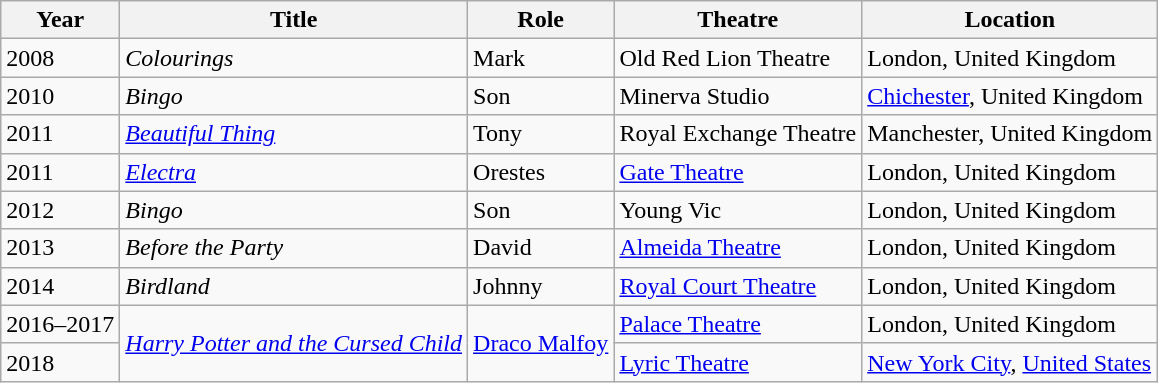<table class="wikitable toptextcells">
<tr>
<th>Year</th>
<th>Title</th>
<th>Role</th>
<th>Theatre</th>
<th>Location</th>
</tr>
<tr>
<td>2008</td>
<td><em>Colourings</em></td>
<td>Mark</td>
<td>Old Red Lion Theatre</td>
<td>London, United Kingdom</td>
</tr>
<tr>
<td>2010</td>
<td><em>Bingo</em></td>
<td>Son</td>
<td>Minerva Studio</td>
<td><a href='#'>Chichester</a>, United Kingdom</td>
</tr>
<tr>
<td>2011</td>
<td><em><a href='#'>Beautiful Thing</a></em></td>
<td>Tony</td>
<td>Royal Exchange Theatre</td>
<td>Manchester, United Kingdom</td>
</tr>
<tr>
<td>2011</td>
<td><em><a href='#'>Electra</a></em></td>
<td>Orestes</td>
<td><a href='#'>Gate Theatre</a></td>
<td>London, United Kingdom</td>
</tr>
<tr>
<td>2012</td>
<td><em>Bingo</em></td>
<td>Son</td>
<td>Young Vic</td>
<td>London, United Kingdom</td>
</tr>
<tr>
<td>2013</td>
<td><em>Before the Party</em></td>
<td>David</td>
<td><a href='#'>Almeida Theatre</a></td>
<td>London, United Kingdom</td>
</tr>
<tr>
<td>2014</td>
<td><em>Birdland</em></td>
<td>Johnny</td>
<td><a href='#'>Royal Court Theatre</a></td>
<td>London, United Kingdom</td>
</tr>
<tr>
<td>2016–2017</td>
<td rowspan="2"><em><a href='#'>Harry Potter and the Cursed Child</a></em></td>
<td rowspan="2"><a href='#'>Draco Malfoy</a></td>
<td><a href='#'>Palace Theatre</a></td>
<td>London, United Kingdom</td>
</tr>
<tr>
<td>2018</td>
<td><a href='#'>Lyric Theatre</a></td>
<td><a href='#'>New York City</a>, <a href='#'>United States</a></td>
</tr>
</table>
